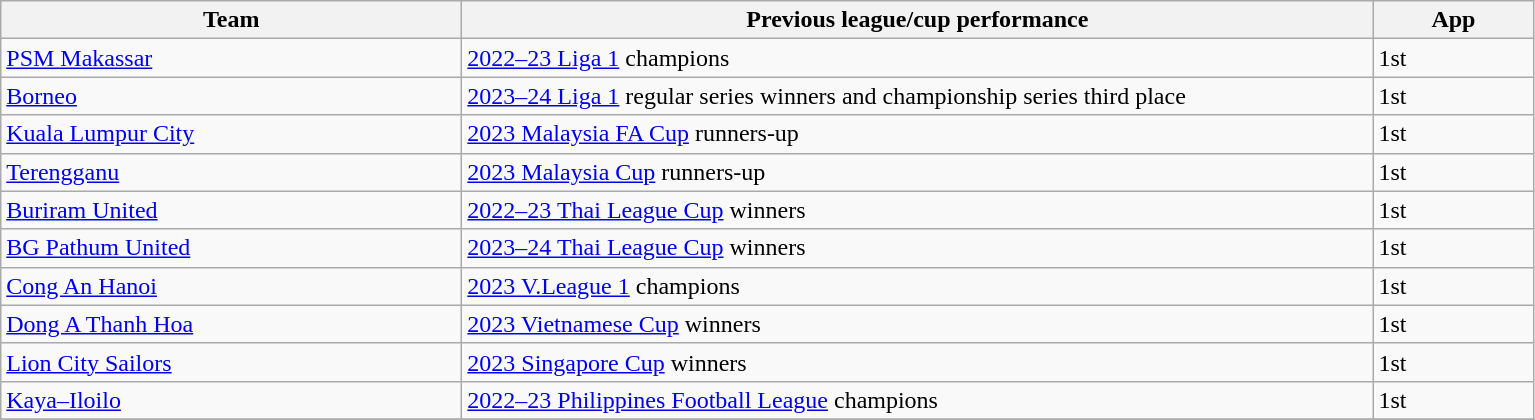<table class="wikitable">
<tr>
<th width=300>Team</th>
<th width=600>Previous league/cup performance</th>
<th width=100>App<br></th>
</tr>
<tr>
<td> <a href='#'>PSM Makassar</a></td>
<td><a href='#'>2022–23 Liga 1</a> champions</td>
<td>1st</td>
</tr>
<tr>
<td> <a href='#'>Borneo</a></td>
<td><a href='#'>2023–24 Liga 1</a> regular series winners and championship series third place</td>
<td>1st</td>
</tr>
<tr>
<td> <a href='#'>Kuala Lumpur City</a></td>
<td><a href='#'>2023 Malaysia FA Cup</a> runners-up</td>
<td>1st</td>
</tr>
<tr>
<td> <a href='#'>Terengganu</a></td>
<td><a href='#'>2023 Malaysia Cup</a> runners-up</td>
<td>1st</td>
</tr>
<tr>
<td> <a href='#'>Buriram United</a></td>
<td><a href='#'>2022–23 Thai League Cup</a> winners</td>
<td>1st</td>
</tr>
<tr>
<td> <a href='#'>BG Pathum United</a></td>
<td><a href='#'>2023–24 Thai League Cup</a> winners</td>
<td>1st</td>
</tr>
<tr>
<td> <a href='#'>Cong An Hanoi</a></td>
<td><a href='#'>2023 V.League 1</a> champions</td>
<td>1st</td>
</tr>
<tr>
<td> <a href='#'>Dong A Thanh Hoa</a></td>
<td><a href='#'>2023 Vietnamese Cup</a> winners</td>
<td>1st</td>
</tr>
<tr>
<td> <a href='#'>Lion City Sailors</a></td>
<td><a href='#'>2023 Singapore Cup</a> winners</td>
<td>1st</td>
</tr>
<tr>
<td> <a href='#'>Kaya–Iloilo</a></td>
<td><a href='#'>2022–23 Philippines Football League</a> champions</td>
<td>1st</td>
</tr>
<tr>
</tr>
</table>
